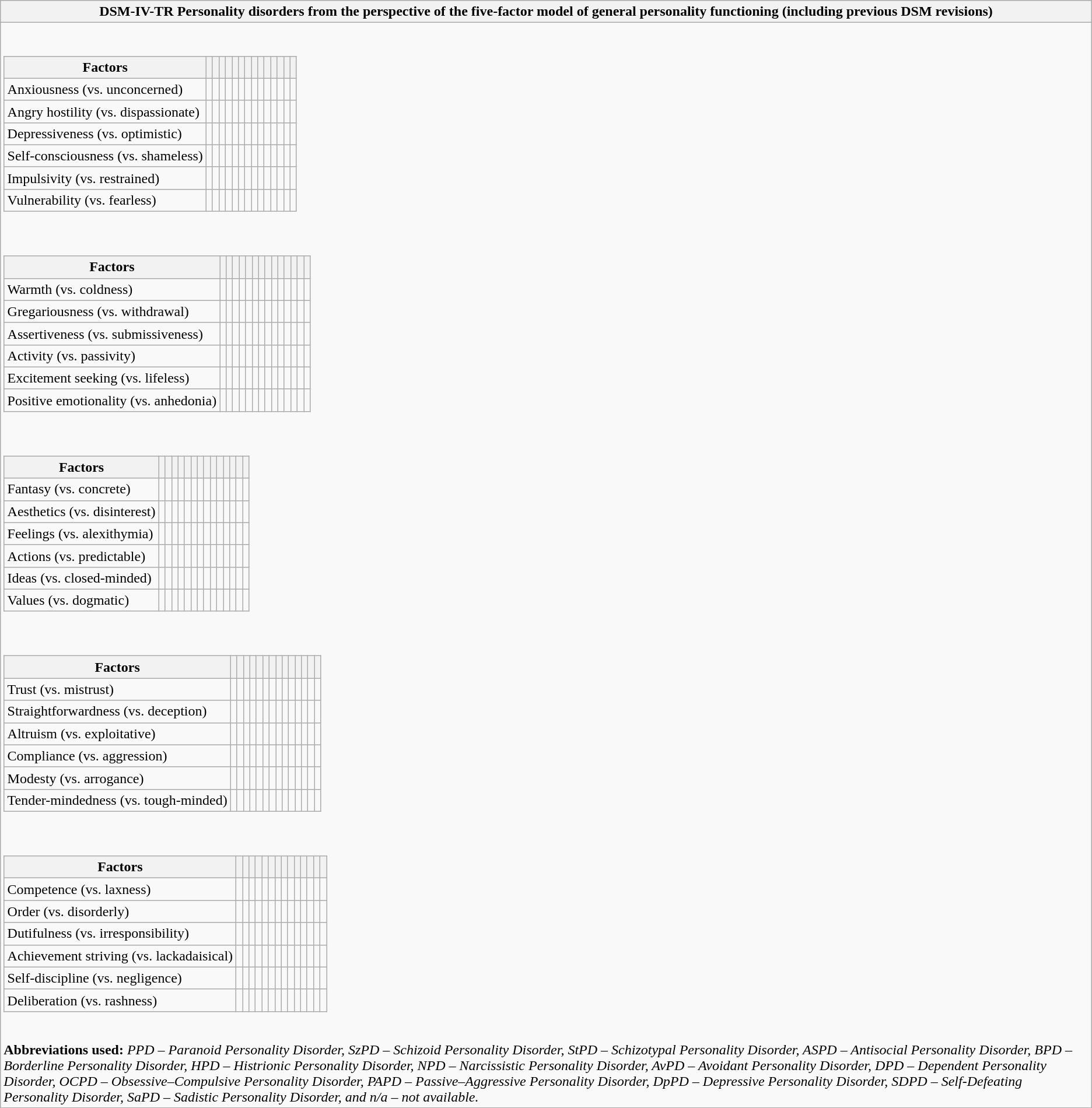<table class="wikitable">
<tr>
<th colspan="2">DSM-IV-TR Personality disorders from the perspective of the five-factor model of general personality functioning (including previous DSM revisions)</th>
</tr>
<tr>
<td> <br><table class="wikitable sortable sort-under sticky-table-row1 sticky-table-col1 mw-collapsible mw-collapsed">
<tr>
<th scope="col">Factors</th>
<th scope="col"></th>
<th scope="col"></th>
<th scope="col"></th>
<th scope="col"></th>
<th scope="col"></th>
<th scope="col"></th>
<th scope="col"></th>
<th scope="col"></th>
<th scope="col"></th>
<th scope="col"></th>
<th scope="col"></th>
<th scope="col"></th>
<th scope="col"></th>
<th scope="col"></th>
</tr>
<tr>
<td>Anxiousness (vs. unconcerned)</td>
<td></td>
<td></td>
<td></td>
<td></td>
<td></td>
<td></td>
<td></td>
<td></td>
<td></td>
<td></td>
<td></td>
<td></td>
<td></td>
<td></td>
</tr>
<tr>
<td>Angry hostility (vs. dispassionate)</td>
<td></td>
<td></td>
<td></td>
<td></td>
<td></td>
<td></td>
<td></td>
<td></td>
<td></td>
<td></td>
<td></td>
<td></td>
<td></td>
<td></td>
</tr>
<tr>
<td>Depressiveness (vs. optimistic)</td>
<td></td>
<td></td>
<td></td>
<td></td>
<td></td>
<td></td>
<td></td>
<td></td>
<td></td>
<td></td>
<td></td>
<td></td>
<td></td>
<td></td>
</tr>
<tr>
<td>Self-consciousness (vs. shameless)</td>
<td></td>
<td></td>
<td></td>
<td></td>
<td></td>
<td></td>
<td></td>
<td></td>
<td></td>
<td></td>
<td></td>
<td></td>
<td></td>
<td></td>
</tr>
<tr>
<td>Impulsivity (vs. restrained)</td>
<td></td>
<td></td>
<td></td>
<td></td>
<td></td>
<td></td>
<td></td>
<td></td>
<td></td>
<td></td>
<td></td>
<td></td>
<td></td>
<td></td>
</tr>
<tr>
<td>Vulnerability (vs. fearless)</td>
<td></td>
<td></td>
<td></td>
<td></td>
<td></td>
<td></td>
<td></td>
<td></td>
<td></td>
<td></td>
<td></td>
<td></td>
<td></td>
<td></td>
</tr>
</table>
<br> <table class="wikitable sortable sort-under sticky-table-row1 sticky-table-col1 mw-collapsible mw-collapsed">
<tr>
<th scope="col">Factors</th>
<th scope="col"></th>
<th scope="col"></th>
<th scope="col"></th>
<th scope="col"></th>
<th scope="col"></th>
<th scope="col"></th>
<th scope="col"></th>
<th scope="col"></th>
<th scope="col"></th>
<th scope="col"></th>
<th scope="col"></th>
<th scope="col"></th>
<th scope="col"></th>
<th scope="col"></th>
</tr>
<tr>
<td>Warmth (vs. coldness)</td>
<td></td>
<td></td>
<td></td>
<td></td>
<td></td>
<td></td>
<td></td>
<td></td>
<td></td>
<td></td>
<td></td>
<td></td>
<td></td>
<td></td>
</tr>
<tr>
<td>Gregariousness (vs. withdrawal)</td>
<td></td>
<td></td>
<td></td>
<td></td>
<td></td>
<td></td>
<td></td>
<td></td>
<td></td>
<td></td>
<td></td>
<td></td>
<td></td>
<td></td>
</tr>
<tr>
<td>Assertiveness (vs. submissiveness)</td>
<td></td>
<td></td>
<td></td>
<td></td>
<td></td>
<td></td>
<td></td>
<td></td>
<td></td>
<td></td>
<td></td>
<td></td>
<td></td>
<td></td>
</tr>
<tr>
<td>Activity (vs. passivity)</td>
<td></td>
<td></td>
<td></td>
<td></td>
<td></td>
<td></td>
<td></td>
<td></td>
<td></td>
<td></td>
<td></td>
<td></td>
<td></td>
<td></td>
</tr>
<tr>
<td>Excitement seeking (vs. lifeless)</td>
<td></td>
<td></td>
<td></td>
<td></td>
<td></td>
<td></td>
<td></td>
<td></td>
<td></td>
<td></td>
<td></td>
<td></td>
<td></td>
<td></td>
</tr>
<tr>
<td>Positive emotionality (vs. anhedonia)</td>
<td></td>
<td></td>
<td></td>
<td></td>
<td></td>
<td></td>
<td></td>
<td></td>
<td></td>
<td></td>
<td></td>
<td></td>
<td></td>
<td></td>
</tr>
</table>
<br> <table class="wikitable sortable sort-under sticky-table-row1 sticky-table-col1 mw-collapsible mw-collapsed">
<tr>
<th scope="col">Factors</th>
<th scope="col"></th>
<th scope="col"></th>
<th scope="col"></th>
<th scope="col"></th>
<th scope="col"></th>
<th scope="col"></th>
<th scope="col"></th>
<th scope="col"></th>
<th scope="col"></th>
<th scope="col"></th>
<th scope="col"></th>
<th scope="col"></th>
<th scope="col"></th>
<th scope="col"></th>
</tr>
<tr>
<td>Fantasy (vs. concrete)</td>
<td></td>
<td></td>
<td></td>
<td></td>
<td></td>
<td></td>
<td></td>
<td></td>
<td></td>
<td></td>
<td></td>
<td></td>
<td></td>
<td></td>
</tr>
<tr>
<td>Aesthetics (vs. disinterest)</td>
<td></td>
<td></td>
<td></td>
<td></td>
<td></td>
<td></td>
<td></td>
<td></td>
<td></td>
<td></td>
<td></td>
<td></td>
<td></td>
<td></td>
</tr>
<tr>
<td>Feelings (vs. alexithymia)</td>
<td></td>
<td></td>
<td></td>
<td></td>
<td></td>
<td></td>
<td></td>
<td></td>
<td></td>
<td></td>
<td></td>
<td></td>
<td></td>
<td></td>
</tr>
<tr>
<td>Actions (vs. predictable)</td>
<td></td>
<td></td>
<td></td>
<td></td>
<td></td>
<td></td>
<td></td>
<td></td>
<td></td>
<td></td>
<td></td>
<td></td>
<td></td>
<td></td>
</tr>
<tr>
<td>Ideas (vs. closed-minded)</td>
<td></td>
<td></td>
<td></td>
<td></td>
<td></td>
<td></td>
<td></td>
<td></td>
<td></td>
<td></td>
<td></td>
<td></td>
<td></td>
<td></td>
</tr>
<tr>
<td>Values (vs. dogmatic)</td>
<td></td>
<td></td>
<td></td>
<td></td>
<td></td>
<td></td>
<td></td>
<td></td>
<td></td>
<td></td>
<td></td>
<td></td>
<td></td>
<td></td>
</tr>
</table>
<br> <table class="wikitable sortable sort-under sticky-table-row1 sticky-table-col1 mw-collapsible mw-collapsed">
<tr>
<th scope="col">Factors</th>
<th scope="col"></th>
<th scope="col"></th>
<th scope="col"></th>
<th scope="col"></th>
<th scope="col"></th>
<th scope="col"></th>
<th scope="col"></th>
<th scope="col"></th>
<th scope="col"></th>
<th scope="col"></th>
<th scope="col"></th>
<th scope="col"></th>
<th scope="col"></th>
<th scope="col"></th>
</tr>
<tr>
<td>Trust (vs. mistrust)</td>
<td></td>
<td></td>
<td></td>
<td></td>
<td></td>
<td></td>
<td></td>
<td></td>
<td></td>
<td></td>
<td></td>
<td></td>
<td></td>
<td></td>
</tr>
<tr>
<td>Straightforwardness (vs. deception)</td>
<td></td>
<td></td>
<td></td>
<td></td>
<td></td>
<td></td>
<td></td>
<td></td>
<td></td>
<td></td>
<td></td>
<td></td>
<td></td>
<td></td>
</tr>
<tr>
<td>Altruism (vs. exploitative)</td>
<td></td>
<td></td>
<td></td>
<td></td>
<td></td>
<td></td>
<td></td>
<td></td>
<td></td>
<td></td>
<td></td>
<td></td>
<td></td>
<td></td>
</tr>
<tr>
<td>Compliance (vs. aggression)</td>
<td></td>
<td></td>
<td></td>
<td></td>
<td></td>
<td></td>
<td></td>
<td></td>
<td></td>
<td></td>
<td></td>
<td></td>
<td></td>
<td></td>
</tr>
<tr>
<td>Modesty (vs. arrogance)</td>
<td></td>
<td></td>
<td></td>
<td></td>
<td></td>
<td></td>
<td></td>
<td></td>
<td></td>
<td></td>
<td></td>
<td></td>
<td></td>
<td></td>
</tr>
<tr>
<td>Tender-mindedness (vs. tough-minded)</td>
<td></td>
<td></td>
<td></td>
<td></td>
<td></td>
<td></td>
<td></td>
<td></td>
<td></td>
<td></td>
<td></td>
<td></td>
<td></td>
<td></td>
</tr>
</table>
<br> <table class="wikitable sortable sort-under sticky-table-row1 sticky-table-col1 mw-collapsible mw-collapsed">
<tr>
<th scope="col">Factors</th>
<th scope="col"></th>
<th scope="col"></th>
<th scope="col"></th>
<th scope="col"></th>
<th scope="col"></th>
<th scope="col"></th>
<th scope="col"></th>
<th scope="col"></th>
<th scope="col"></th>
<th scope="col"></th>
<th scope="col"></th>
<th scope="col"></th>
<th scope="col"></th>
<th scope="col"></th>
</tr>
<tr>
<td>Competence (vs. laxness)</td>
<td></td>
<td></td>
<td></td>
<td></td>
<td></td>
<td></td>
<td></td>
<td></td>
<td></td>
<td></td>
<td></td>
<td></td>
<td></td>
<td></td>
</tr>
<tr>
<td>Order (vs. disorderly)</td>
<td></td>
<td></td>
<td></td>
<td></td>
<td></td>
<td></td>
<td></td>
<td></td>
<td></td>
<td></td>
<td></td>
<td></td>
<td></td>
<td></td>
</tr>
<tr>
<td>Dutifulness (vs. irresponsibility)</td>
<td></td>
<td></td>
<td></td>
<td></td>
<td></td>
<td></td>
<td></td>
<td></td>
<td></td>
<td></td>
<td></td>
<td></td>
<td></td>
<td></td>
</tr>
<tr>
<td>Achievement striving (vs. lackadaisical)</td>
<td></td>
<td></td>
<td></td>
<td></td>
<td></td>
<td></td>
<td></td>
<td></td>
<td></td>
<td></td>
<td></td>
<td></td>
<td></td>
<td></td>
</tr>
<tr>
<td>Self-discipline (vs. negligence)</td>
<td></td>
<td></td>
<td></td>
<td></td>
<td></td>
<td></td>
<td></td>
<td></td>
<td></td>
<td></td>
<td></td>
<td></td>
<td></td>
<td></td>
</tr>
<tr>
<td>Deliberation (vs. rashness)</td>
<td></td>
<td></td>
<td></td>
<td></td>
<td></td>
<td></td>
<td></td>
<td></td>
<td></td>
<td></td>
<td></td>
<td></td>
<td></td>
<td></td>
</tr>
</table>
<br><strong>Abbreviations used:</strong> <em>PPD – Paranoid Personality Disorder, SzPD – Schizoid Personality Disorder, StPD – Schizotypal Personality Disorder, ASPD – Antisocial Personality Disorder, BPD – Borderline Personality Disorder, HPD – Histrionic Personality Disorder, NPD – Narcissistic Personality Disorder, AvPD – Avoidant Personality Disorder, DPD – Dependent Personality Disorder, OCPD – Obsessive–Compulsive Personality Disorder, PAPD – Passive–Aggressive Personality Disorder, DpPD – Depressive Personality Disorder, SDPD – Self-Defeating Personality Disorder, SaPD – Sadistic Personality Disorder, and n/a – not available.</em></td>
</tr>
</table>
